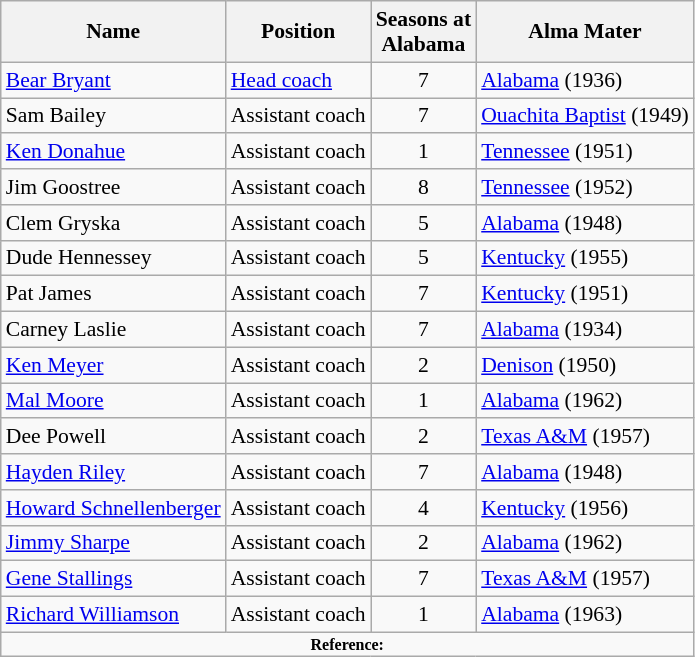<table class="wikitable" border="1" style="font-size:90%;">
<tr>
<th>Name</th>
<th>Position</th>
<th>Seasons at<br>Alabama</th>
<th>Alma Mater</th>
</tr>
<tr>
<td><a href='#'>Bear Bryant</a></td>
<td><a href='#'>Head coach</a></td>
<td align=center>7</td>
<td><a href='#'>Alabama</a> (1936)</td>
</tr>
<tr>
<td>Sam Bailey</td>
<td>Assistant coach</td>
<td align=center>7</td>
<td><a href='#'>Ouachita Baptist</a> (1949)</td>
</tr>
<tr>
<td><a href='#'>Ken Donahue</a></td>
<td>Assistant coach</td>
<td align=center>1</td>
<td><a href='#'>Tennessee</a> (1951)</td>
</tr>
<tr>
<td>Jim Goostree</td>
<td>Assistant coach</td>
<td align=center>8</td>
<td><a href='#'>Tennessee</a> (1952)</td>
</tr>
<tr>
<td>Clem Gryska</td>
<td>Assistant coach</td>
<td align=center>5</td>
<td><a href='#'>Alabama</a> (1948)</td>
</tr>
<tr>
<td>Dude Hennessey</td>
<td>Assistant coach</td>
<td align=center>5</td>
<td><a href='#'>Kentucky</a> (1955)</td>
</tr>
<tr>
<td>Pat James</td>
<td>Assistant coach</td>
<td align=center>7</td>
<td><a href='#'>Kentucky</a> (1951)</td>
</tr>
<tr>
<td>Carney Laslie</td>
<td>Assistant coach</td>
<td align=center>7</td>
<td><a href='#'>Alabama</a> (1934)</td>
</tr>
<tr>
<td><a href='#'>Ken Meyer</a></td>
<td>Assistant coach</td>
<td align=center>2</td>
<td><a href='#'>Denison</a> (1950)</td>
</tr>
<tr>
<td><a href='#'>Mal Moore</a></td>
<td>Assistant coach</td>
<td align=center>1</td>
<td><a href='#'>Alabama</a> (1962)</td>
</tr>
<tr>
<td>Dee Powell</td>
<td>Assistant coach</td>
<td align=center>2</td>
<td><a href='#'>Texas A&M</a> (1957)</td>
</tr>
<tr>
<td><a href='#'>Hayden Riley</a></td>
<td>Assistant coach</td>
<td align=center>7</td>
<td><a href='#'>Alabama</a>  (1948)</td>
</tr>
<tr>
<td><a href='#'>Howard Schnellenberger</a></td>
<td>Assistant coach</td>
<td align=center>4</td>
<td><a href='#'>Kentucky</a> (1956)</td>
</tr>
<tr>
<td><a href='#'>Jimmy Sharpe</a></td>
<td>Assistant coach</td>
<td align=center>2</td>
<td><a href='#'>Alabama</a> (1962)</td>
</tr>
<tr>
<td><a href='#'>Gene Stallings</a></td>
<td>Assistant coach</td>
<td align=center>7</td>
<td><a href='#'>Texas A&M</a> (1957)</td>
</tr>
<tr>
<td><a href='#'>Richard Williamson</a></td>
<td>Assistant coach</td>
<td align=center>1</td>
<td><a href='#'>Alabama</a> (1963)</td>
</tr>
<tr>
<td colspan="4" style="font-size: 8pt" align="center"><strong>Reference:</strong></td>
</tr>
</table>
